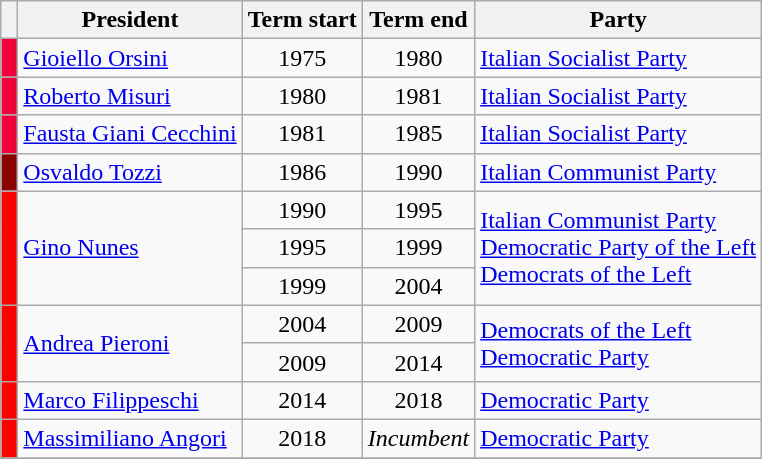<table class="wikitable">
<tr>
<th class=unsortable> </th>
<th>President</th>
<th>Term start</th>
<th>Term end</th>
<th>Party</th>
</tr>
<tr>
<th style="background:#F2003C;"></th>
<td><a href='#'>Gioiello Orsini</a></td>
<td align=center>1975</td>
<td align=center>1980</td>
<td><a href='#'>Italian Socialist Party</a></td>
</tr>
<tr>
<th style="background:#F2003C;"></th>
<td><a href='#'>Roberto Misuri</a></td>
<td align=center>1980</td>
<td align=center>1981</td>
<td><a href='#'>Italian Socialist Party</a></td>
</tr>
<tr>
<th style="background:#F2003C;"></th>
<td><a href='#'>Fausta Giani Cecchini</a></td>
<td align=center>1981</td>
<td align=center>1985</td>
<td><a href='#'>Italian Socialist Party</a></td>
</tr>
<tr>
<th style="background:#8B0000;"></th>
<td><a href='#'>Osvaldo Tozzi</a></td>
<td align=center>1986</td>
<td align=center>1990</td>
<td><a href='#'>Italian Communist Party</a></td>
</tr>
<tr>
<th rowspan=3 style="background:#FF0000;"></th>
<td rowspan=3><a href='#'>Gino Nunes</a></td>
<td align=center>1990</td>
<td align=center>1995</td>
<td rowspan=3><a href='#'>Italian Communist Party</a><br><a href='#'>Democratic Party of the Left</a><br><a href='#'>Democrats of the Left</a></td>
</tr>
<tr>
<td align=center>1995</td>
<td align=center>1999</td>
</tr>
<tr>
<td align=center>1999</td>
<td align=center>2004</td>
</tr>
<tr>
<th rowspan=2 style="background:#FF0000;"></th>
<td rowspan=2><a href='#'>Andrea Pieroni</a></td>
<td align=center>2004</td>
<td align=center>2009</td>
<td rowspan=2><a href='#'>Democrats of the Left</a><br><a href='#'>Democratic Party</a></td>
</tr>
<tr>
<td align=center>2009</td>
<td align=center>2014</td>
</tr>
<tr>
<th style="background:#FF0000;"></th>
<td><a href='#'>Marco Filippeschi</a></td>
<td align=center>2014</td>
<td align=center>2018</td>
<td><a href='#'>Democratic Party</a></td>
</tr>
<tr>
<th style="background:#FF0000;"></th>
<td><a href='#'>Massimiliano Angori</a></td>
<td align=center>2018</td>
<td align=center><em>Incumbent</em></td>
<td><a href='#'>Democratic Party</a></td>
</tr>
<tr>
</tr>
</table>
